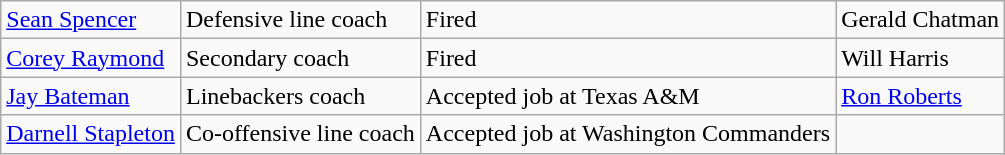<table class="wikitable">
<tr>
<td><a href='#'>Sean Spencer</a></td>
<td>Defensive line coach</td>
<td>Fired</td>
<td>Gerald Chatman</td>
</tr>
<tr>
<td><a href='#'>Corey Raymond</a></td>
<td>Secondary coach</td>
<td>Fired</td>
<td>Will Harris</td>
</tr>
<tr>
<td><a href='#'>Jay Bateman</a></td>
<td>Linebackers coach</td>
<td>Accepted job at Texas A&M</td>
<td><a href='#'>Ron Roberts</a></td>
</tr>
<tr>
<td><a href='#'>Darnell Stapleton</a></td>
<td>Co-offensive line coach</td>
<td>Accepted job at Washington Commanders</td>
<td></td>
</tr>
</table>
